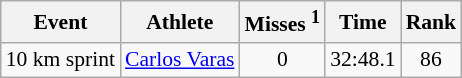<table class="wikitable" style="font-size:90%">
<tr>
<th>Event</th>
<th>Athlete</th>
<th>Misses <sup>1</sup></th>
<th>Time</th>
<th>Rank</th>
</tr>
<tr>
<td>10 km sprint</td>
<td><a href='#'>Carlos Varas</a></td>
<td align="center">0</td>
<td align="center">32:48.1</td>
<td align="center">86</td>
</tr>
</table>
